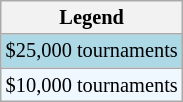<table class="wikitable" style="font-size:85%">
<tr>
<th>Legend</th>
</tr>
<tr style="background:lightblue;">
<td>$25,000 tournaments</td>
</tr>
<tr style="background:#f0f8ff;">
<td>$10,000 tournaments</td>
</tr>
</table>
